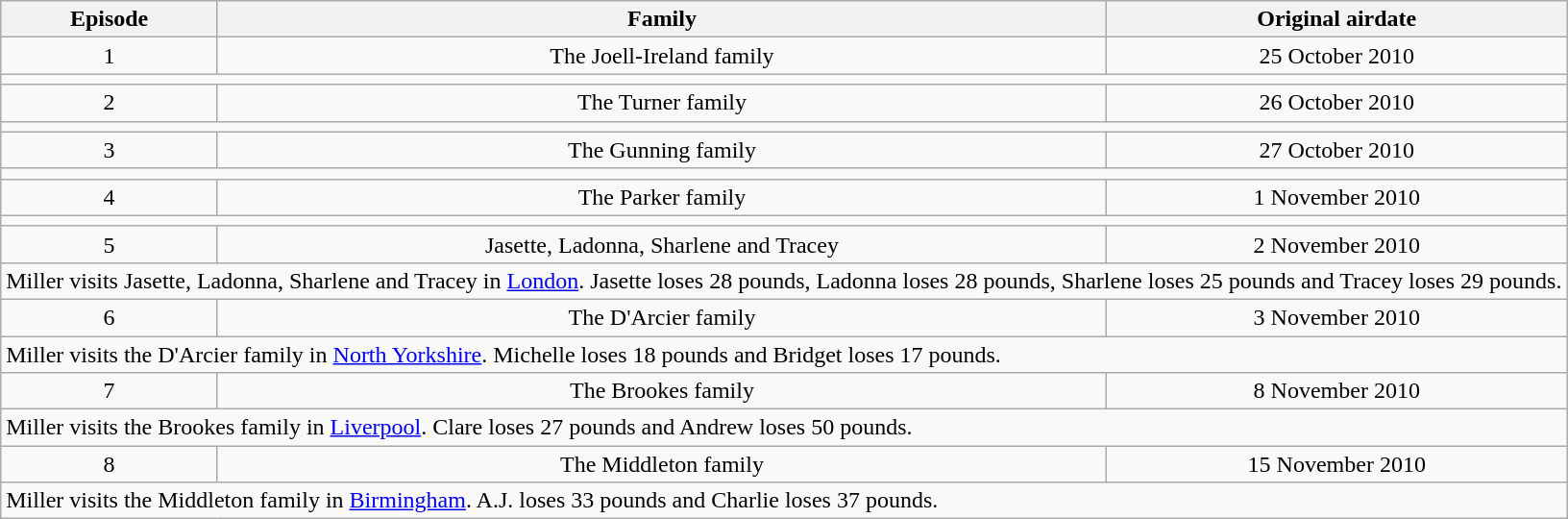<table class="wikitable" style="text-align:center">
<tr>
<th>Episode</th>
<th>Family</th>
<th>Original airdate</th>
</tr>
<tr>
<td>1</td>
<td>The Joell-Ireland family</td>
<td>25 October 2010</td>
</tr>
<tr>
<td colspan="3" align="left"></td>
</tr>
<tr>
<td>2</td>
<td>The Turner family</td>
<td>26 October 2010</td>
</tr>
<tr>
<td colspan="3" align="left"></td>
</tr>
<tr>
<td>3</td>
<td>The Gunning family</td>
<td>27 October 2010</td>
</tr>
<tr>
<td colspan="3" align="left"></td>
</tr>
<tr>
<td>4</td>
<td>The Parker family</td>
<td>1 November 2010</td>
</tr>
<tr>
<td colspan="3" align="left"></td>
</tr>
<tr>
<td>5</td>
<td>Jasette, Ladonna, Sharlene and Tracey</td>
<td>2 November 2010</td>
</tr>
<tr>
<td colspan="3" align="left">Miller visits Jasette, Ladonna, Sharlene and Tracey in <a href='#'>London</a>. Jasette loses 28 pounds, Ladonna loses 28 pounds, Sharlene loses 25 pounds and Tracey loses 29 pounds.</td>
</tr>
<tr>
<td>6</td>
<td>The D'Arcier family</td>
<td>3 November 2010</td>
</tr>
<tr>
<td colspan="3" align="left">Miller visits the D'Arcier family in <a href='#'>North Yorkshire</a>. Michelle loses 18 pounds and Bridget loses 17 pounds.</td>
</tr>
<tr>
<td>7</td>
<td>The Brookes family</td>
<td>8 November 2010</td>
</tr>
<tr>
<td colspan="3" align="left">Miller visits the Brookes family in <a href='#'>Liverpool</a>. Clare loses 27 pounds and Andrew loses 50 pounds.</td>
</tr>
<tr>
<td>8</td>
<td>The Middleton family</td>
<td>15 November 2010</td>
</tr>
<tr>
<td colspan="3" align="left">Miller visits the Middleton family in <a href='#'>Birmingham</a>. A.J. loses 33 pounds and Charlie loses 37 pounds.</td>
</tr>
</table>
